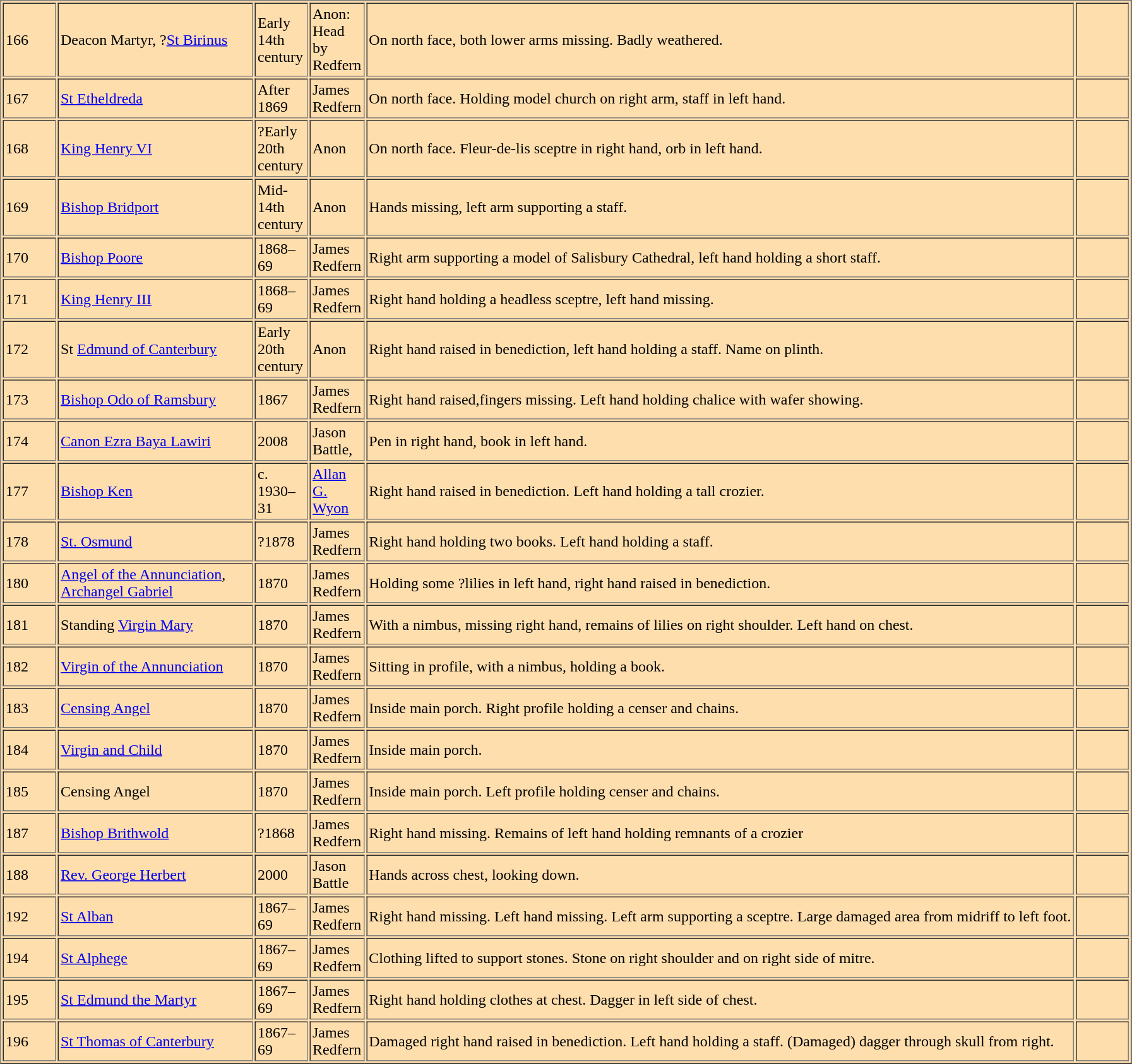<table border="1" cellpadding="2" style="background:#ffdead">
<tr>
<td width="50pt">166</td>
<td width="200pt">Deacon Martyr, ?<a href='#'>St Birinus</a></td>
<td width="50pt">Early 14th century</td>
<td width="50pt">Anon: Head by Redfern</td>
<td "width="250pt">On north face, both lower arms missing. Badly weathered.</td>
<td width="50pt"></td>
</tr>
<tr>
<td>167</td>
<td><a href='#'>St Etheldreda</a></td>
<td>After 1869</td>
<td>James Redfern</td>
<td>On north face. Holding model church on right arm, staff in left hand.</td>
<td></td>
</tr>
<tr>
<td>168</td>
<td><a href='#'>King Henry VI</a></td>
<td>?Early 20th century</td>
<td>Anon</td>
<td>On north face. Fleur-de-lis sceptre in right hand, orb in left hand.</td>
<td></td>
</tr>
<tr>
<td>169</td>
<td><a href='#'>Bishop Bridport</a></td>
<td>Mid-14th century</td>
<td>Anon</td>
<td>Hands missing, left arm supporting a staff.</td>
<td></td>
</tr>
<tr>
<td>170</td>
<td><a href='#'>Bishop Poore</a></td>
<td>1868–69</td>
<td>James Redfern</td>
<td>Right arm supporting a model of Salisbury Cathedral, left hand holding a short staff.</td>
<td></td>
</tr>
<tr>
<td>171</td>
<td><a href='#'>King Henry III</a></td>
<td>1868–69</td>
<td>James Redfern</td>
<td>Right hand holding a headless sceptre, left hand missing.</td>
<td></td>
</tr>
<tr>
<td>172</td>
<td>St <a href='#'>Edmund of Canterbury</a></td>
<td>Early 20th century</td>
<td>Anon</td>
<td>Right hand raised in benediction, left hand holding a staff. Name on plinth.</td>
<td></td>
</tr>
<tr>
<td>173</td>
<td><a href='#'>Bishop Odo of Ramsbury</a></td>
<td>1867</td>
<td>James Redfern</td>
<td>Right hand raised,fingers missing. Left hand holding chalice with wafer showing.</td>
<td></td>
</tr>
<tr>
<td>174</td>
<td><a href='#'>Canon Ezra Baya Lawiri</a></td>
<td>2008</td>
<td>Jason Battle,</td>
<td>Pen in right hand, book in left hand.</td>
<td></td>
</tr>
<tr>
<td>177</td>
<td><a href='#'>Bishop Ken</a></td>
<td>c. 1930–31</td>
<td><a href='#'>Allan G. Wyon</a></td>
<td>Right hand raised in benediction. Left hand holding a tall crozier.</td>
<td></td>
</tr>
<tr>
<td>178</td>
<td><a href='#'>St. Osmund</a></td>
<td>?1878</td>
<td>James Redfern</td>
<td>Right hand holding two books. Left hand holding a staff.</td>
<td></td>
</tr>
<tr>
<td>180</td>
<td><a href='#'>Angel of the Annunciation</a>, <a href='#'>Archangel Gabriel</a></td>
<td>1870</td>
<td>James Redfern</td>
<td>Holding some ?lilies in left hand, right hand raised in benediction.</td>
<td></td>
</tr>
<tr>
<td>181</td>
<td>Standing <a href='#'>Virgin Mary</a></td>
<td>1870</td>
<td>James Redfern</td>
<td>With a nimbus, missing right hand, remains of lilies on right shoulder. Left hand on chest.</td>
<td></td>
</tr>
<tr>
<td>182</td>
<td><a href='#'>Virgin of the Annunciation</a></td>
<td>1870</td>
<td>James Redfern</td>
<td>Sitting in profile, with a nimbus, holding a book.</td>
<td></td>
</tr>
<tr>
<td>183</td>
<td><a href='#'>Censing Angel</a></td>
<td>1870</td>
<td>James Redfern</td>
<td>Inside main porch. Right profile holding a censer and chains.</td>
<td></td>
</tr>
<tr>
<td>184</td>
<td><a href='#'>Virgin and Child</a></td>
<td>1870</td>
<td>James Redfern</td>
<td>Inside main porch.</td>
<td></td>
</tr>
<tr>
<td>185</td>
<td>Censing Angel</td>
<td>1870</td>
<td>James Redfern</td>
<td>Inside main porch. Left profile holding censer and chains.</td>
<td></td>
</tr>
<tr>
<td>187</td>
<td><a href='#'>Bishop Brithwold</a></td>
<td>?1868</td>
<td>James Redfern</td>
<td>Right hand missing. Remains of left hand holding remnants of a crozier</td>
<td></td>
</tr>
<tr>
<td>188</td>
<td><a href='#'>Rev. George Herbert</a></td>
<td>2000</td>
<td>Jason Battle</td>
<td>Hands across chest, looking down.</td>
<td></td>
</tr>
<tr>
<td>192</td>
<td><a href='#'>St Alban</a></td>
<td>1867–69</td>
<td>James Redfern</td>
<td>Right hand missing. Left hand missing. Left arm supporting a sceptre. Large damaged area from midriff to left foot.</td>
<td></td>
</tr>
<tr>
<td>194</td>
<td><a href='#'>St Alphege</a></td>
<td>1867–69</td>
<td>James Redfern</td>
<td>Clothing lifted to support stones. Stone on right shoulder and on right side of mitre.</td>
<td></td>
</tr>
<tr>
<td>195</td>
<td><a href='#'>St Edmund the Martyr</a></td>
<td>1867–69</td>
<td>James Redfern</td>
<td>Right hand holding clothes at chest. Dagger in left side of chest.</td>
<td></td>
</tr>
<tr>
<td>196</td>
<td><a href='#'>St Thomas of Canterbury</a></td>
<td>1867–69</td>
<td>James Redfern</td>
<td>Damaged right hand raised in benediction. Left hand holding a staff. (Damaged) dagger through skull from right.</td>
<td></td>
</tr>
</table>
